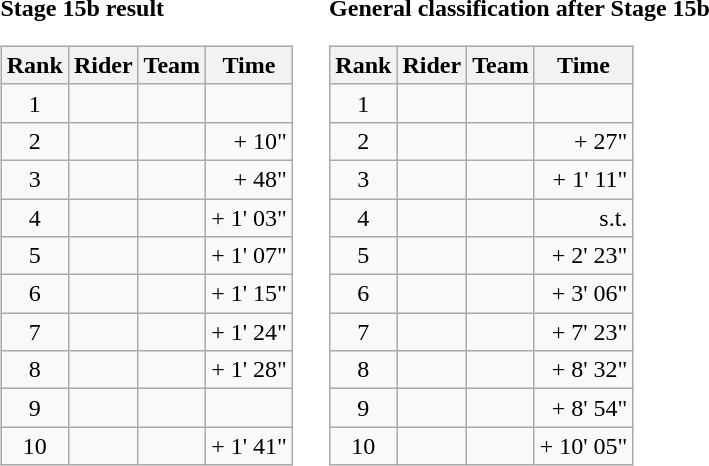<table>
<tr>
<td><strong>Stage 15b result</strong><br><table class="wikitable">
<tr>
<th scope="col">Rank</th>
<th scope="col">Rider</th>
<th scope="col">Team</th>
<th scope="col">Time</th>
</tr>
<tr>
<td style="text-align:center;">1</td>
<td></td>
<td></td>
<td style="text-align:right;"></td>
</tr>
<tr>
<td style="text-align:center;">2</td>
<td></td>
<td></td>
<td style="text-align:right;">+ 10"</td>
</tr>
<tr>
<td style="text-align:center;">3</td>
<td></td>
<td></td>
<td style="text-align:right;">+ 48"</td>
</tr>
<tr>
<td style="text-align:center;">4</td>
<td></td>
<td></td>
<td style="text-align:right;">+ 1' 03"</td>
</tr>
<tr>
<td style="text-align:center;">5</td>
<td></td>
<td></td>
<td style="text-align:right;">+ 1' 07"</td>
</tr>
<tr>
<td style="text-align:center;">6</td>
<td></td>
<td></td>
<td style="text-align:right;">+ 1' 15"</td>
</tr>
<tr>
<td style="text-align:center;">7</td>
<td></td>
<td></td>
<td style="text-align:right;">+ 1' 24"</td>
</tr>
<tr>
<td style="text-align:center;">8</td>
<td></td>
<td></td>
<td style="text-align:right;">+ 1' 28"</td>
</tr>
<tr>
<td style="text-align:center;">9</td>
<td></td>
<td></td>
<td style="text-align:right;"></td>
</tr>
<tr>
<td style="text-align:center;">10</td>
<td></td>
<td></td>
<td style="text-align:right;">+ 1' 41"</td>
</tr>
</table>
</td>
<td></td>
<td><strong>General classification after Stage 15b</strong><br><table class="wikitable">
<tr>
<th scope="col">Rank</th>
<th scope="col">Rider</th>
<th scope="col">Team</th>
<th scope="col">Time</th>
</tr>
<tr>
<td style="text-align:center;">1</td>
<td></td>
<td></td>
<td style="text-align:right;"></td>
</tr>
<tr>
<td style="text-align:center;">2</td>
<td></td>
<td></td>
<td style="text-align:right;">+ 27"</td>
</tr>
<tr>
<td style="text-align:center;">3</td>
<td></td>
<td></td>
<td style="text-align:right;">+ 1' 11"</td>
</tr>
<tr>
<td style="text-align:center;">4</td>
<td></td>
<td></td>
<td style="text-align:right;">s.t.</td>
</tr>
<tr>
<td style="text-align:center;">5</td>
<td></td>
<td></td>
<td style="text-align:right;">+ 2' 23"</td>
</tr>
<tr>
<td style="text-align:center;">6</td>
<td></td>
<td></td>
<td style="text-align:right;">+ 3' 06"</td>
</tr>
<tr>
<td style="text-align:center;">7</td>
<td></td>
<td></td>
<td style="text-align:right;">+ 7' 23"</td>
</tr>
<tr>
<td style="text-align:center;">8</td>
<td></td>
<td></td>
<td style="text-align:right;">+ 8' 32"</td>
</tr>
<tr>
<td style="text-align:center;">9</td>
<td></td>
<td></td>
<td style="text-align:right;">+ 8' 54"</td>
</tr>
<tr>
<td style="text-align:center;">10</td>
<td></td>
<td></td>
<td style="text-align:right;">+ 10' 05"</td>
</tr>
</table>
</td>
</tr>
</table>
